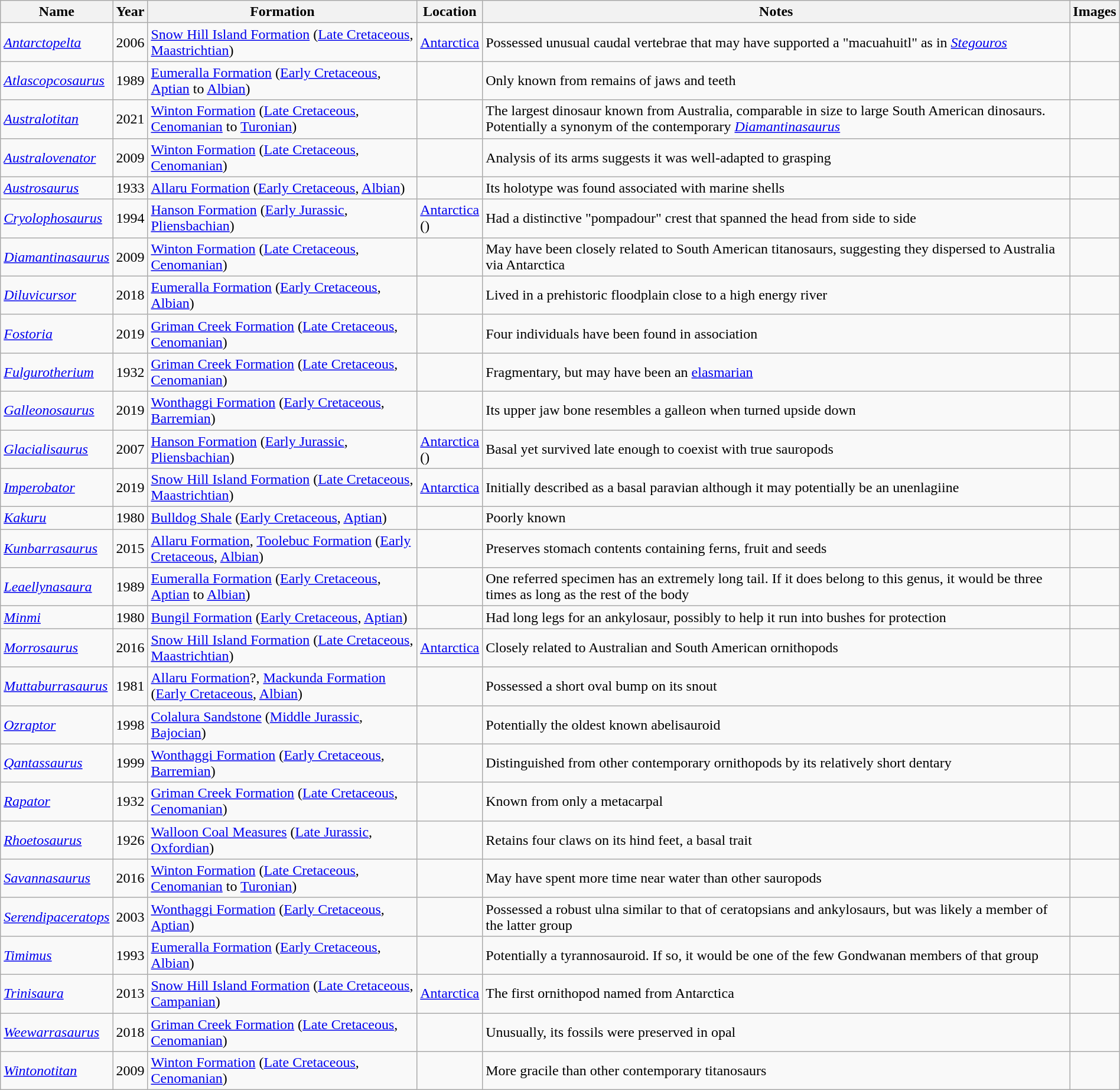<table class="wikitable sortable" align="center" width="100%">
<tr>
<th>Name</th>
<th>Year</th>
<th>Formation</th>
<th>Location</th>
<th>Notes</th>
<th>Images</th>
</tr>
<tr>
<td><em><a href='#'>Antarctopelta</a></em></td>
<td>2006</td>
<td><a href='#'>Snow Hill Island Formation</a> (<a href='#'>Late Cretaceous</a>, <a href='#'>Maastrichtian</a>)</td>
<td><a href='#'>Antarctica</a></td>
<td>Possessed unusual caudal vertebrae that may have supported a "macuahuitl" as in <em><a href='#'>Stegouros</a></em></td>
<td></td>
</tr>
<tr>
<td><em><a href='#'>Atlascopcosaurus</a></em></td>
<td>1989</td>
<td><a href='#'>Eumeralla Formation</a> (<a href='#'>Early Cretaceous</a>, <a href='#'>Aptian</a> to <a href='#'>Albian</a>)</td>
<td></td>
<td>Only known from remains of jaws and teeth</td>
<td></td>
</tr>
<tr>
<td><em><a href='#'>Australotitan</a></em></td>
<td>2021</td>
<td><a href='#'>Winton Formation</a> (<a href='#'>Late Cretaceous</a>, <a href='#'>Cenomanian</a> to <a href='#'>Turonian</a>)</td>
<td></td>
<td>The largest dinosaur known from Australia, comparable in size to large South American dinosaurs. Potentially a synonym of the contemporary <em><a href='#'>Diamantinasaurus</a></em></td>
<td></td>
</tr>
<tr>
<td><em><a href='#'>Australovenator</a></em></td>
<td>2009</td>
<td><a href='#'>Winton Formation</a> (<a href='#'>Late Cretaceous</a>, <a href='#'>Cenomanian</a>)</td>
<td></td>
<td>Analysis of its arms suggests it was well-adapted to grasping</td>
<td></td>
</tr>
<tr>
<td><em><a href='#'>Austrosaurus</a></em></td>
<td>1933</td>
<td><a href='#'>Allaru Formation</a> (<a href='#'>Early Cretaceous</a>, <a href='#'>Albian</a>)</td>
<td></td>
<td>Its holotype was found associated with marine shells</td>
<td></td>
</tr>
<tr>
<td><em><a href='#'>Cryolophosaurus</a></em></td>
<td>1994</td>
<td><a href='#'>Hanson Formation</a> (<a href='#'>Early Jurassic</a>, <a href='#'>Pliensbachian</a>)</td>
<td><a href='#'>Antarctica</a><br>()</td>
<td>Had a distinctive "pompadour" crest that spanned the head from side to side</td>
<td></td>
</tr>
<tr>
<td><em><a href='#'>Diamantinasaurus</a></em></td>
<td>2009</td>
<td><a href='#'>Winton Formation</a> (<a href='#'>Late Cretaceous</a>, <a href='#'>Cenomanian</a>)</td>
<td></td>
<td>May have been closely related to South American titanosaurs, suggesting they dispersed to Australia via Antarctica</td>
<td></td>
</tr>
<tr>
<td><em><a href='#'>Diluvicursor</a></em></td>
<td>2018</td>
<td><a href='#'>Eumeralla Formation</a> (<a href='#'>Early Cretaceous</a>, <a href='#'>Albian</a>)</td>
<td></td>
<td>Lived in a prehistoric floodplain close to a high energy river</td>
<td></td>
</tr>
<tr>
<td><em><a href='#'>Fostoria</a></em></td>
<td>2019</td>
<td><a href='#'>Griman Creek Formation</a> (<a href='#'>Late Cretaceous</a>, <a href='#'>Cenomanian</a>)</td>
<td></td>
<td>Four individuals have been found in association</td>
<td></td>
</tr>
<tr>
<td><em><a href='#'>Fulgurotherium</a></em></td>
<td>1932</td>
<td><a href='#'>Griman Creek Formation</a> (<a href='#'>Late Cretaceous</a>, <a href='#'>Cenomanian</a>)</td>
<td></td>
<td>Fragmentary, but may have been an <a href='#'>elasmarian</a></td>
<td></td>
</tr>
<tr>
<td><em><a href='#'>Galleonosaurus</a></em></td>
<td>2019</td>
<td><a href='#'>Wonthaggi Formation</a> (<a href='#'>Early Cretaceous</a>, <a href='#'>Barremian</a>)</td>
<td></td>
<td>Its upper jaw bone resembles a galleon when turned upside down</td>
<td></td>
</tr>
<tr>
<td><em><a href='#'>Glacialisaurus</a></em></td>
<td>2007</td>
<td><a href='#'>Hanson Formation</a> (<a href='#'>Early Jurassic</a>, <a href='#'>Pliensbachian</a>)</td>
<td><a href='#'>Antarctica</a><br>()</td>
<td>Basal yet survived late enough to coexist with true sauropods</td>
<td></td>
</tr>
<tr>
<td><em><a href='#'>Imperobator</a></em></td>
<td>2019</td>
<td><a href='#'>Snow Hill Island Formation</a> (<a href='#'>Late Cretaceous</a>, <a href='#'>Maastrichtian</a>)</td>
<td><a href='#'>Antarctica</a></td>
<td>Initially described as a basal paravian although it may potentially be an unenlagiine</td>
<td></td>
</tr>
<tr>
<td><em><a href='#'>Kakuru</a></em></td>
<td>1980</td>
<td><a href='#'>Bulldog Shale</a> (<a href='#'>Early Cretaceous</a>, <a href='#'>Aptian</a>)</td>
<td></td>
<td>Poorly known</td>
<td></td>
</tr>
<tr>
<td><em><a href='#'>Kunbarrasaurus</a></em></td>
<td>2015</td>
<td><a href='#'>Allaru Formation</a>, <a href='#'>Toolebuc Formation</a> (<a href='#'>Early Cretaceous</a>, <a href='#'>Albian</a>)</td>
<td></td>
<td>Preserves stomach contents containing ferns, fruit and seeds</td>
<td></td>
</tr>
<tr>
<td><em><a href='#'>Leaellynasaura</a></em></td>
<td>1989</td>
<td><a href='#'>Eumeralla Formation</a> (<a href='#'>Early Cretaceous</a>, <a href='#'>Aptian</a> to <a href='#'>Albian</a>)</td>
<td></td>
<td>One referred specimen has an extremely long tail. If it does belong to this genus, it would be three times as long as the rest of the body</td>
<td></td>
</tr>
<tr>
<td><em><a href='#'>Minmi</a></em></td>
<td>1980</td>
<td><a href='#'>Bungil Formation</a> (<a href='#'>Early Cretaceous</a>, <a href='#'>Aptian</a>)</td>
<td></td>
<td>Had long legs for an ankylosaur, possibly to help it run into bushes for protection</td>
<td></td>
</tr>
<tr>
<td><em><a href='#'>Morrosaurus</a></em></td>
<td>2016</td>
<td><a href='#'>Snow Hill Island Formation</a> (<a href='#'>Late Cretaceous</a>, <a href='#'>Maastrichtian</a>)</td>
<td><a href='#'>Antarctica</a></td>
<td>Closely related to Australian and South American ornithopods</td>
<td></td>
</tr>
<tr>
<td><em><a href='#'>Muttaburrasaurus</a></em></td>
<td>1981</td>
<td><a href='#'>Allaru Formation</a>?, <a href='#'>Mackunda Formation</a> (<a href='#'>Early Cretaceous</a>, <a href='#'>Albian</a>)</td>
<td></td>
<td>Possessed a short oval bump on its snout</td>
<td></td>
</tr>
<tr>
<td><em><a href='#'>Ozraptor</a></em></td>
<td>1998</td>
<td><a href='#'>Colalura Sandstone</a> (<a href='#'>Middle Jurassic</a>, <a href='#'>Bajocian</a>)</td>
<td></td>
<td>Potentially the oldest known abelisauroid</td>
<td></td>
</tr>
<tr>
<td><em><a href='#'>Qantassaurus</a></em></td>
<td>1999</td>
<td><a href='#'>Wonthaggi Formation</a> (<a href='#'>Early Cretaceous</a>, <a href='#'>Barremian</a>)</td>
<td></td>
<td>Distinguished from other contemporary ornithopods by its relatively short dentary</td>
<td></td>
</tr>
<tr>
<td><em><a href='#'>Rapator</a></em></td>
<td>1932</td>
<td><a href='#'>Griman Creek Formation</a> (<a href='#'>Late Cretaceous</a>, <a href='#'>Cenomanian</a>)</td>
<td></td>
<td>Known from only a metacarpal</td>
<td></td>
</tr>
<tr>
<td><em><a href='#'>Rhoetosaurus</a></em></td>
<td>1926</td>
<td><a href='#'>Walloon Coal Measures</a> (<a href='#'>Late Jurassic</a>, <a href='#'>Oxfordian</a>)</td>
<td></td>
<td>Retains four claws on its hind feet, a basal trait</td>
<td></td>
</tr>
<tr>
<td><em><a href='#'>Savannasaurus</a></em></td>
<td>2016</td>
<td><a href='#'>Winton Formation</a> (<a href='#'>Late Cretaceous</a>, <a href='#'>Cenomanian</a> to <a href='#'>Turonian</a>)</td>
<td></td>
<td>May have spent more time near water than other sauropods</td>
<td></td>
</tr>
<tr>
<td><em><a href='#'>Serendipaceratops</a></em></td>
<td>2003</td>
<td><a href='#'>Wonthaggi Formation</a> (<a href='#'>Early Cretaceous</a>, <a href='#'>Aptian</a>)</td>
<td></td>
<td>Possessed a robust ulna similar to that of ceratopsians and ankylosaurs, but was likely a member of the latter group</td>
<td></td>
</tr>
<tr>
<td><em><a href='#'>Timimus</a></em></td>
<td>1993</td>
<td><a href='#'>Eumeralla Formation</a> (<a href='#'>Early Cretaceous</a>, <a href='#'>Albian</a>)</td>
<td></td>
<td>Potentially a tyrannosauroid. If so, it would be one of the few Gondwanan members of that group</td>
<td></td>
</tr>
<tr>
<td><em><a href='#'>Trinisaura</a></em></td>
<td>2013</td>
<td><a href='#'>Snow Hill Island Formation</a> (<a href='#'>Late Cretaceous</a>, <a href='#'>Campanian</a>)</td>
<td><a href='#'>Antarctica</a></td>
<td>The first ornithopod named from Antarctica</td>
<td></td>
</tr>
<tr>
<td><em><a href='#'>Weewarrasaurus</a></em></td>
<td>2018</td>
<td><a href='#'>Griman Creek Formation</a> (<a href='#'>Late Cretaceous</a>, <a href='#'>Cenomanian</a>)</td>
<td></td>
<td>Unusually, its fossils were preserved in opal</td>
<td></td>
</tr>
<tr>
<td><em><a href='#'>Wintonotitan</a></em></td>
<td>2009</td>
<td><a href='#'>Winton Formation</a> (<a href='#'>Late Cretaceous</a>, <a href='#'>Cenomanian</a>)</td>
<td></td>
<td>More gracile than other contemporary titanosaurs</td>
<td></td>
</tr>
</table>
